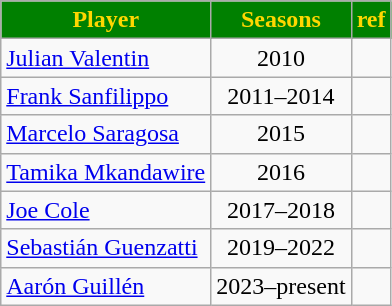<table class="wikitable sortable">
<tr>
<th style="background:green; color:gold;" scope="col">Player</th>
<th style="background:green; color:gold;" scope="col">Seasons</th>
<th style="background:green; color:gold;" scope="col">ref</th>
</tr>
<tr>
<td align=left> <a href='#'>Julian Valentin</a></td>
<td align=center>2010</td>
<td align=center></td>
</tr>
<tr>
<td align=left> <a href='#'>Frank Sanfilippo</a></td>
<td align=center>2011–2014</td>
<td align=center></td>
</tr>
<tr>
<td align=left> <a href='#'>Marcelo Saragosa</a></td>
<td align=center>2015</td>
<td align=center></td>
</tr>
<tr>
<td align=left> <a href='#'>Tamika Mkandawire</a></td>
<td align=center>2016</td>
<td align=center></td>
</tr>
<tr>
<td align=left> <a href='#'>Joe Cole</a></td>
<td align=center>2017–2018</td>
<td align=center></td>
</tr>
<tr>
<td align=left> <a href='#'>Sebastián Guenzatti</a></td>
<td align=center>2019–2022</td>
<td align=center></td>
</tr>
<tr>
<td align=left> <a href='#'>Aarón Guillén</a></td>
<td align=center>2023–present</td>
<td align=center></td>
</tr>
</table>
